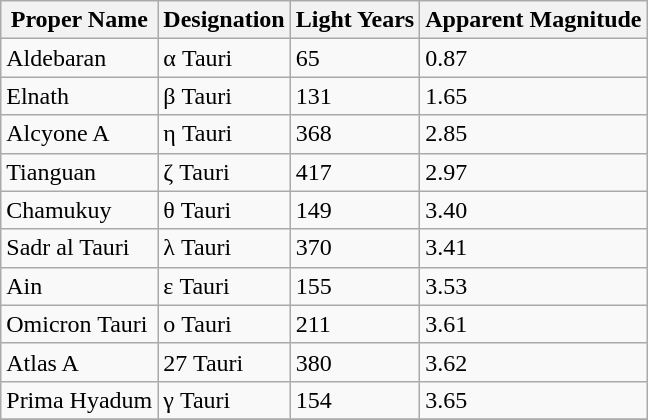<table class="wikitable sortable">
<tr>
<th>Proper Name</th>
<th>Designation</th>
<th>Light Years</th>
<th>Apparent Magnitude</th>
</tr>
<tr>
<td>Aldebaran</td>
<td>α Tauri</td>
<td>65</td>
<td>0.87</td>
</tr>
<tr>
<td>Elnath</td>
<td>β Tauri</td>
<td>131</td>
<td>1.65</td>
</tr>
<tr>
<td>Alcyone A</td>
<td>η Tauri</td>
<td>368</td>
<td>2.85</td>
</tr>
<tr>
<td>Tianguan</td>
<td>ζ Tauri</td>
<td>417</td>
<td>2.97</td>
</tr>
<tr>
<td>Chamukuy</td>
<td>θ Tauri</td>
<td>149</td>
<td>3.40</td>
</tr>
<tr>
<td>Sadr al Tauri</td>
<td>λ Tauri</td>
<td>370</td>
<td>3.41</td>
</tr>
<tr>
<td>Ain</td>
<td>ε Tauri</td>
<td>155</td>
<td>3.53</td>
</tr>
<tr>
<td>Omicron Tauri</td>
<td>ο Tauri</td>
<td>211</td>
<td>3.61</td>
</tr>
<tr>
<td>Atlas A</td>
<td>27 Tauri</td>
<td>380</td>
<td>3.62</td>
</tr>
<tr>
<td>Prima Hyadum</td>
<td>γ Tauri</td>
<td>154</td>
<td>3.65</td>
</tr>
<tr>
</tr>
</table>
